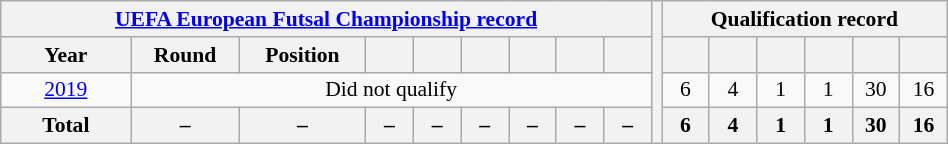<table class="wikitable" width=50% style="text-align: center;font-size:90%;">
<tr>
<th colspan=9><a href='#'>UEFA European Futsal Championship record</a></th>
<th width=1% rowspan=20></th>
<th colspan=6>Qualification record</th>
</tr>
<tr>
<th width=80>Year</th>
<th>Round</th>
<th>Position</th>
<th width=25></th>
<th width=25></th>
<th width=25></th>
<th width=25></th>
<th width=25></th>
<th width=25></th>
<th width=25></th>
<th width=25></th>
<th width=25></th>
<th width=25></th>
<th width=25></th>
<th width=25></th>
</tr>
<tr>
<td> <a href='#'>2019</a></td>
<td colspan=8>Did not qualify</td>
<td>6</td>
<td>4</td>
<td>1</td>
<td>1</td>
<td>30</td>
<td>16</td>
</tr>
<tr>
<th>Total</th>
<th>–</th>
<th>–</th>
<th>–</th>
<th>–</th>
<th>–</th>
<th>–</th>
<th>–</th>
<th>–</th>
<th>6</th>
<th>4</th>
<th>1</th>
<th>1</th>
<th>30</th>
<th>16</th>
</tr>
</table>
